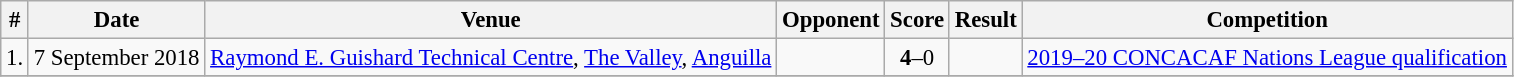<table class="wikitable" style="font-size:95%">
<tr>
<th>#</th>
<th>Date</th>
<th>Venue</th>
<th>Opponent</th>
<th>Score</th>
<th>Result</th>
<th>Competition</th>
</tr>
<tr>
<td>1.</td>
<td>7 September 2018</td>
<td><a href='#'>Raymond E. Guishard Technical Centre</a>, <a href='#'>The Valley</a>, <a href='#'>Anguilla</a></td>
<td></td>
<td align=center><strong>4</strong>–0</td>
<td></td>
<td><a href='#'>2019–20 CONCACAF Nations League qualification</a></td>
</tr>
<tr>
</tr>
</table>
